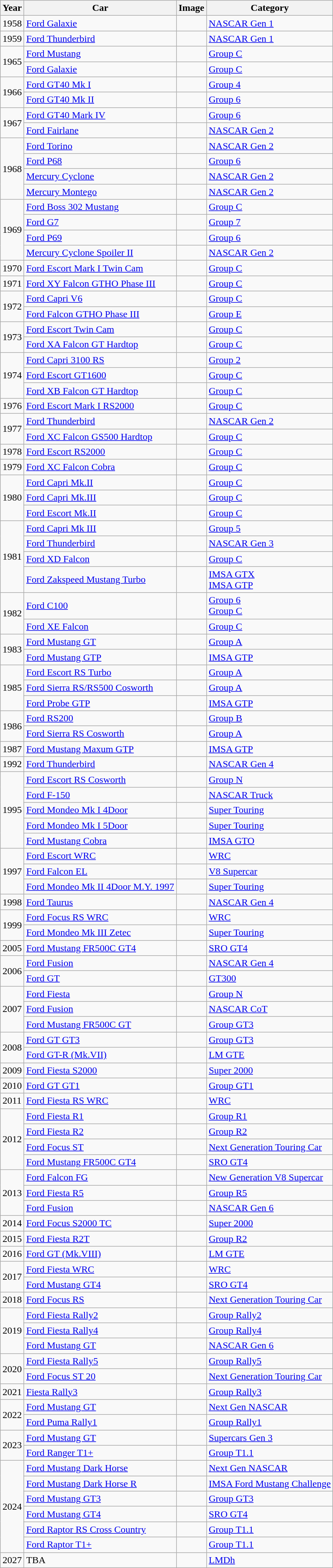<table class="wikitable">
<tr>
<th>Year</th>
<th>Car</th>
<th>Image</th>
<th>Category</th>
</tr>
<tr>
<td>1958</td>
<td><a href='#'>Ford Galaxie</a></td>
<td></td>
<td><a href='#'>NASCAR Gen 1</a></td>
</tr>
<tr>
<td>1959</td>
<td><a href='#'>Ford Thunderbird</a></td>
<td></td>
<td><a href='#'>NASCAR Gen 1</a></td>
</tr>
<tr>
<td rowspan="2">1965</td>
<td><a href='#'>Ford Mustang</a></td>
<td></td>
<td><a href='#'>Group C</a></td>
</tr>
<tr>
<td><a href='#'>Ford Galaxie</a></td>
<td></td>
<td><a href='#'>Group C</a></td>
</tr>
<tr>
<td rowspan="2">1966</td>
<td><a href='#'>Ford GT40 Mk I</a></td>
<td></td>
<td><a href='#'>Group 4</a></td>
</tr>
<tr>
<td><a href='#'>Ford GT40 Mk II</a></td>
<td></td>
<td><a href='#'>Group 6</a></td>
</tr>
<tr>
<td rowspan="2">1967</td>
<td><a href='#'>Ford GT40 Mark IV</a></td>
<td></td>
<td><a href='#'>Group 6</a></td>
</tr>
<tr>
<td><a href='#'>Ford Fairlane</a></td>
<td></td>
<td><a href='#'>NASCAR Gen 2</a></td>
</tr>
<tr>
<td rowspan="4">1968</td>
<td><a href='#'>Ford Torino</a></td>
<td></td>
<td><a href='#'>NASCAR Gen 2</a></td>
</tr>
<tr>
<td><a href='#'>Ford P68</a></td>
<td></td>
<td><a href='#'>Group 6</a></td>
</tr>
<tr>
<td><a href='#'>Mercury Cyclone</a></td>
<td></td>
<td><a href='#'>NASCAR Gen 2</a></td>
</tr>
<tr>
<td><a href='#'>Mercury Montego</a></td>
<td></td>
<td><a href='#'>NASCAR Gen 2</a></td>
</tr>
<tr>
<td rowspan="4">1969</td>
<td><a href='#'>Ford Boss 302 Mustang</a></td>
<td></td>
<td><a href='#'>Group C</a></td>
</tr>
<tr>
<td><a href='#'>Ford G7</a></td>
<td></td>
<td><a href='#'>Group 7</a></td>
</tr>
<tr>
<td><a href='#'>Ford P69</a></td>
<td></td>
<td><a href='#'>Group 6</a></td>
</tr>
<tr>
<td><a href='#'>Mercury Cyclone Spoiler II</a></td>
<td></td>
<td><a href='#'>NASCAR Gen 2</a></td>
</tr>
<tr>
<td>1970</td>
<td><a href='#'>Ford Escort Mark I Twin Cam</a></td>
<td></td>
<td><a href='#'>Group C</a></td>
</tr>
<tr>
<td>1971</td>
<td><a href='#'>Ford XY Falcon GTHO Phase III</a></td>
<td></td>
<td><a href='#'>Group C</a></td>
</tr>
<tr>
<td rowspan="2">1972</td>
<td><a href='#'>Ford Capri V6</a></td>
<td></td>
<td><a href='#'>Group C</a></td>
</tr>
<tr>
<td><a href='#'>Ford Falcon GTHO Phase III</a></td>
<td></td>
<td><a href='#'>Group E</a></td>
</tr>
<tr>
<td rowspan="2">1973</td>
<td><a href='#'>Ford Escort Twin Cam</a></td>
<td></td>
<td><a href='#'>Group C</a></td>
</tr>
<tr>
<td><a href='#'>Ford XA Falcon GT Hardtop</a></td>
<td></td>
<td><a href='#'>Group C</a></td>
</tr>
<tr>
<td rowspan="3">1974</td>
<td><a href='#'>Ford Capri 3100 RS</a></td>
<td></td>
<td><a href='#'>Group 2</a></td>
</tr>
<tr>
<td><a href='#'>Ford Escort GT1600</a></td>
<td></td>
<td><a href='#'>Group C</a></td>
</tr>
<tr>
<td><a href='#'>Ford XB Falcon GT Hardtop</a></td>
<td></td>
<td><a href='#'>Group C</a></td>
</tr>
<tr>
<td>1976</td>
<td><a href='#'>Ford Escort Mark I RS2000</a></td>
<td></td>
<td><a href='#'>Group C</a></td>
</tr>
<tr>
<td rowspan="2">1977</td>
<td><a href='#'>Ford Thunderbird</a></td>
<td></td>
<td><a href='#'>NASCAR Gen 2</a></td>
</tr>
<tr>
<td><a href='#'>Ford XC Falcon GS500 Hardtop</a></td>
<td></td>
<td><a href='#'>Group C</a></td>
</tr>
<tr>
<td>1978</td>
<td><a href='#'>Ford Escort RS2000</a></td>
<td></td>
<td><a href='#'>Group C</a></td>
</tr>
<tr>
<td>1979</td>
<td><a href='#'>Ford XC Falcon Cobra</a></td>
<td></td>
<td><a href='#'>Group C</a></td>
</tr>
<tr>
<td rowspan="3">1980</td>
<td><a href='#'>Ford Capri Mk.II</a></td>
<td></td>
<td><a href='#'>Group C</a></td>
</tr>
<tr>
<td><a href='#'>Ford Capri Mk.III</a></td>
<td></td>
<td><a href='#'>Group C</a></td>
</tr>
<tr>
<td><a href='#'>Ford Escort Mk.II</a></td>
<td></td>
<td><a href='#'>Group C</a></td>
</tr>
<tr>
<td rowspan="4">1981</td>
<td><a href='#'>Ford Capri Mk III</a></td>
<td></td>
<td><a href='#'>Group 5</a></td>
</tr>
<tr>
<td><a href='#'>Ford Thunderbird</a></td>
<td></td>
<td><a href='#'>NASCAR Gen 3</a></td>
</tr>
<tr>
<td><a href='#'>Ford XD Falcon</a></td>
<td></td>
<td><a href='#'>Group C</a></td>
</tr>
<tr>
<td><a href='#'>Ford Zakspeed Mustang Turbo</a></td>
<td></td>
<td><a href='#'>IMSA GTX</a><br><a href='#'>IMSA GTP</a></td>
</tr>
<tr>
<td rowspan="2">1982</td>
<td><a href='#'>Ford C100</a></td>
<td></td>
<td><a href='#'>Group 6</a><br><a href='#'>Group C</a></td>
</tr>
<tr>
<td><a href='#'>Ford XE Falcon</a></td>
<td></td>
<td><a href='#'>Group C</a></td>
</tr>
<tr>
<td rowspan="2">1983</td>
<td><a href='#'>Ford Mustang GT</a></td>
<td></td>
<td><a href='#'>Group A</a></td>
</tr>
<tr>
<td><a href='#'>Ford Mustang GTP</a></td>
<td></td>
<td><a href='#'>IMSA GTP</a></td>
</tr>
<tr>
<td rowspan="3">1985</td>
<td><a href='#'>Ford Escort RS Turbo</a></td>
<td></td>
<td><a href='#'>Group A</a></td>
</tr>
<tr>
<td><a href='#'>Ford Sierra RS/RS500 Cosworth</a></td>
<td></td>
<td><a href='#'>Group A</a></td>
</tr>
<tr>
<td><a href='#'>Ford Probe GTP</a></td>
<td></td>
<td><a href='#'>IMSA GTP</a></td>
</tr>
<tr>
<td rowspan="2">1986</td>
<td><a href='#'>Ford RS200</a></td>
<td></td>
<td><a href='#'>Group B</a></td>
</tr>
<tr>
<td><a href='#'>Ford Sierra RS Cosworth</a></td>
<td></td>
<td><a href='#'>Group A</a></td>
</tr>
<tr>
<td>1987</td>
<td><a href='#'>Ford Mustang Maxum GTP</a></td>
<td></td>
<td><a href='#'>IMSA GTP</a></td>
</tr>
<tr>
<td>1992</td>
<td><a href='#'>Ford Thunderbird</a></td>
<td></td>
<td><a href='#'>NASCAR Gen 4</a></td>
</tr>
<tr>
<td rowspan="5">1995</td>
<td><a href='#'>Ford Escort RS Cosworth</a></td>
<td></td>
<td><a href='#'>Group N</a></td>
</tr>
<tr>
<td><a href='#'>Ford F-150</a></td>
<td></td>
<td><a href='#'>NASCAR Truck</a></td>
</tr>
<tr>
<td><a href='#'>Ford Mondeo Mk I 4Door</a></td>
<td></td>
<td><a href='#'>Super Touring</a></td>
</tr>
<tr>
<td><a href='#'>Ford Mondeo Mk I 5Door</a></td>
<td></td>
<td><a href='#'>Super Touring</a></td>
</tr>
<tr>
<td><a href='#'>Ford Mustang Cobra</a></td>
<td></td>
<td><a href='#'>IMSA GTO</a></td>
</tr>
<tr>
<td rowspan="3">1997</td>
<td><a href='#'>Ford Escort WRC</a></td>
<td></td>
<td><a href='#'>WRC</a></td>
</tr>
<tr>
<td><a href='#'>Ford Falcon EL</a></td>
<td></td>
<td><a href='#'>V8 Supercar</a></td>
</tr>
<tr>
<td><a href='#'>Ford Mondeo Mk II 4Door M.Y. 1997</a></td>
<td></td>
<td><a href='#'>Super Touring</a></td>
</tr>
<tr>
<td>1998</td>
<td><a href='#'>Ford Taurus</a></td>
<td></td>
<td><a href='#'>NASCAR Gen 4</a></td>
</tr>
<tr>
<td rowspan="2">1999</td>
<td><a href='#'>Ford Focus RS WRC</a></td>
<td></td>
<td><a href='#'>WRC</a></td>
</tr>
<tr>
<td><a href='#'>Ford Mondeo Mk III Zetec</a></td>
<td></td>
<td><a href='#'>Super Touring</a></td>
</tr>
<tr>
<td>2005</td>
<td><a href='#'>Ford Mustang FR500C GT4</a></td>
<td></td>
<td><a href='#'>SRO GT4</a></td>
</tr>
<tr>
<td rowspan="2">2006</td>
<td><a href='#'>Ford Fusion</a></td>
<td></td>
<td><a href='#'>NASCAR Gen 4</a></td>
</tr>
<tr>
<td><a href='#'>Ford GT</a></td>
<td></td>
<td><a href='#'>GT300</a></td>
</tr>
<tr>
<td rowspan="3">2007</td>
<td><a href='#'>Ford Fiesta</a></td>
<td></td>
<td><a href='#'>Group N</a></td>
</tr>
<tr>
<td><a href='#'>Ford Fusion</a></td>
<td></td>
<td><a href='#'>NASCAR CoT</a></td>
</tr>
<tr>
<td><a href='#'>Ford Mustang FR500C GT</a></td>
<td></td>
<td><a href='#'>Group GT3</a></td>
</tr>
<tr>
<td rowspan="2">2008</td>
<td><a href='#'>Ford GT GT3</a></td>
<td></td>
<td><a href='#'>Group GT3</a></td>
</tr>
<tr>
<td><a href='#'>Ford GT-R (Mk.VII)</a></td>
<td></td>
<td><a href='#'>LM GTE</a></td>
</tr>
<tr>
<td>2009</td>
<td><a href='#'>Ford Fiesta S2000</a></td>
<td></td>
<td><a href='#'>Super 2000</a></td>
</tr>
<tr>
<td>2010</td>
<td><a href='#'>Ford GT GT1</a></td>
<td></td>
<td><a href='#'>Group GT1</a></td>
</tr>
<tr>
<td>2011</td>
<td><a href='#'>Ford Fiesta RS WRC</a></td>
<td></td>
<td><a href='#'>WRC</a></td>
</tr>
<tr>
<td rowspan="4">2012</td>
<td><a href='#'>Ford Fiesta R1</a></td>
<td></td>
<td><a href='#'>Group R1</a></td>
</tr>
<tr>
<td><a href='#'>Ford Fiesta R2</a></td>
<td></td>
<td><a href='#'>Group R2</a></td>
</tr>
<tr>
<td><a href='#'>Ford Focus ST</a></td>
<td></td>
<td><a href='#'>Next Generation Touring Car</a></td>
</tr>
<tr>
<td><a href='#'>Ford Mustang FR500C GT4</a></td>
<td></td>
<td><a href='#'>SRO GT4</a></td>
</tr>
<tr>
<td rowspan="3">2013</td>
<td><a href='#'>Ford Falcon FG</a></td>
<td></td>
<td><a href='#'>New Generation V8 Supercar</a></td>
</tr>
<tr>
<td><a href='#'>Ford Fiesta R5</a></td>
<td></td>
<td><a href='#'>Group R5</a></td>
</tr>
<tr>
<td><a href='#'>Ford Fusion</a></td>
<td></td>
<td><a href='#'>NASCAR Gen 6</a></td>
</tr>
<tr>
<td>2014</td>
<td><a href='#'>Ford Focus S2000 TC</a></td>
<td></td>
<td><a href='#'>Super 2000</a></td>
</tr>
<tr>
<td>2015</td>
<td><a href='#'>Ford Fiesta R2T</a></td>
<td></td>
<td><a href='#'>Group R2</a></td>
</tr>
<tr>
<td>2016</td>
<td><a href='#'>Ford GT (Mk.VIII)</a></td>
<td></td>
<td><a href='#'>LM GTE</a></td>
</tr>
<tr>
<td rowspan="2">2017</td>
<td><a href='#'>Ford Fiesta WRC</a></td>
<td></td>
<td><a href='#'>WRC</a></td>
</tr>
<tr>
<td><a href='#'>Ford Mustang GT4</a></td>
<td></td>
<td><a href='#'>SRO GT4</a></td>
</tr>
<tr>
<td>2018</td>
<td><a href='#'>Ford Focus RS</a></td>
<td></td>
<td><a href='#'>Next Generation Touring Car</a></td>
</tr>
<tr>
<td rowspan="3">2019</td>
<td><a href='#'>Ford Fiesta Rally2</a></td>
<td></td>
<td><a href='#'>Group Rally2</a></td>
</tr>
<tr>
<td><a href='#'>Ford Fiesta Rally4</a></td>
<td></td>
<td><a href='#'>Group Rally4</a></td>
</tr>
<tr>
<td><a href='#'>Ford Mustang GT</a></td>
<td></td>
<td><a href='#'>NASCAR Gen 6</a></td>
</tr>
<tr>
<td rowspan="2">2020</td>
<td><a href='#'>Ford Fiesta Rally5</a></td>
<td></td>
<td><a href='#'>Group Rally5</a></td>
</tr>
<tr>
<td><a href='#'>Ford Focus ST 20</a></td>
<td></td>
<td><a href='#'>Next Generation Touring Car</a></td>
</tr>
<tr>
<td>2021</td>
<td><a href='#'>Fiesta Rally3</a></td>
<td></td>
<td><a href='#'>Group Rally3</a></td>
</tr>
<tr>
<td rowspan="2">2022</td>
<td><a href='#'>Ford Mustang GT</a></td>
<td></td>
<td><a href='#'>Next Gen NASCAR</a></td>
</tr>
<tr>
<td><a href='#'>Ford Puma Rally1</a></td>
<td></td>
<td><a href='#'>Group Rally1</a></td>
</tr>
<tr>
<td rowspan="2">2023</td>
<td><a href='#'>Ford Mustang GT</a></td>
<td></td>
<td><a href='#'>Supercars Gen 3</a></td>
</tr>
<tr>
<td><a href='#'>Ford Ranger T1+</a></td>
<td></td>
<td><a href='#'>Group T1.1</a></td>
</tr>
<tr>
<td rowspan="6">2024</td>
<td><a href='#'>Ford Mustang Dark Horse</a></td>
<td></td>
<td><a href='#'>Next Gen NASCAR</a></td>
</tr>
<tr>
<td><a href='#'>Ford Mustang Dark Horse R</a></td>
<td></td>
<td><a href='#'>IMSA Ford Mustang Challenge</a></td>
</tr>
<tr>
<td><a href='#'>Ford Mustang GT3</a></td>
<td></td>
<td><a href='#'>Group GT3</a></td>
</tr>
<tr>
<td><a href='#'>Ford Mustang GT4</a></td>
<td></td>
<td><a href='#'>SRO GT4</a></td>
</tr>
<tr>
<td><a href='#'>Ford Raptor RS Cross Country</a></td>
<td></td>
<td><a href='#'>Group T1.1</a></td>
</tr>
<tr>
<td><a href='#'>Ford Raptor T1+</a></td>
<td></td>
<td><a href='#'>Group T1.1</a></td>
</tr>
<tr>
<td>2027</td>
<td>TBA</td>
<td></td>
<td><a href='#'>LMDh</a></td>
</tr>
</table>
